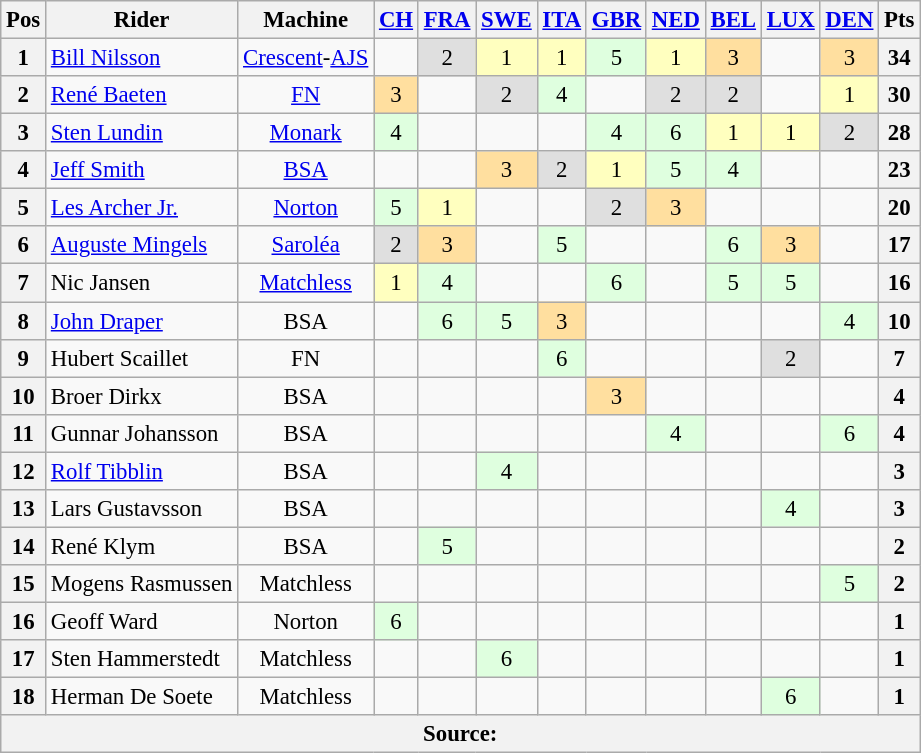<table class="wikitable" style="font-size: 95%; text-align:center">
<tr valign="top">
<th valign="middle">Pos</th>
<th valign="middle">Rider</th>
<th valign="middle">Machine</th>
<th><a href='#'>CH</a><br></th>
<th><a href='#'>FRA</a><br></th>
<th><a href='#'>SWE</a><br></th>
<th><a href='#'>ITA</a><br></th>
<th><a href='#'>GBR</a><br></th>
<th><a href='#'>NED</a><br></th>
<th><a href='#'>BEL</a><br></th>
<th><a href='#'>LUX</a><br></th>
<th><a href='#'>DEN</a><br></th>
<th valign="middle">Pts</th>
</tr>
<tr>
<th>1</th>
<td align=left> <a href='#'>Bill Nilsson</a></td>
<td><a href='#'>Crescent</a>-<a href='#'>AJS</a></td>
<td></td>
<td style="background:#dfdfdf;">2</td>
<td style="background:#ffffbf;">1</td>
<td style="background:#ffffbf;">1</td>
<td style="background:#dfffdf;">5</td>
<td style="background:#ffffbf;">1</td>
<td style="background:#ffdf9f;">3</td>
<td></td>
<td style="background:#ffdf9f;">3</td>
<th>34</th>
</tr>
<tr>
<th>2</th>
<td align=left> <a href='#'>René Baeten</a></td>
<td><a href='#'>FN</a></td>
<td style="background:#ffdf9f;">3</td>
<td></td>
<td style="background:#dfdfdf;">2</td>
<td style="background:#dfffdf;">4</td>
<td></td>
<td style="background:#dfdfdf;">2</td>
<td style="background:#dfdfdf;">2</td>
<td></td>
<td style="background:#ffffbf;">1</td>
<th>30</th>
</tr>
<tr>
<th>3</th>
<td align=left> <a href='#'>Sten Lundin</a></td>
<td><a href='#'>Monark</a></td>
<td style="background:#dfffdf;">4</td>
<td></td>
<td></td>
<td></td>
<td style="background:#dfffdf;">4</td>
<td style="background:#dfffdf;">6</td>
<td style="background:#ffffbf;">1</td>
<td style="background:#ffffbf;">1</td>
<td style="background:#dfdfdf;">2</td>
<th>28</th>
</tr>
<tr>
<th>4</th>
<td align=left> <a href='#'>Jeff Smith</a></td>
<td><a href='#'>BSA</a></td>
<td></td>
<td></td>
<td style="background:#ffdf9f;">3</td>
<td style="background:#dfdfdf;">2</td>
<td style="background:#ffffbf;">1</td>
<td style="background:#dfffdf;">5</td>
<td style="background:#dfffdf;">4</td>
<td></td>
<td></td>
<th>23</th>
</tr>
<tr>
<th>5</th>
<td align=left> <a href='#'>Les Archer Jr.</a></td>
<td><a href='#'>Norton</a></td>
<td style="background:#dfffdf;">5</td>
<td style="background:#ffffbf;">1</td>
<td></td>
<td></td>
<td style="background:#dfdfdf;">2</td>
<td style="background:#ffdf9f;">3</td>
<td></td>
<td></td>
<td></td>
<th>20</th>
</tr>
<tr>
<th>6</th>
<td align=left> <a href='#'>Auguste Mingels</a></td>
<td><a href='#'>Saroléa</a></td>
<td style="background:#dfdfdf;">2</td>
<td style="background:#ffdf9f;">3</td>
<td></td>
<td style="background:#dfffdf;">5</td>
<td></td>
<td></td>
<td style="background:#dfffdf;">6</td>
<td style="background:#ffdf9f;">3</td>
<td></td>
<th>17</th>
</tr>
<tr>
<th>7</th>
<td align=left> Nic Jansen</td>
<td><a href='#'>Matchless</a></td>
<td style="background:#ffffbf;">1</td>
<td style="background:#dfffdf;">4</td>
<td></td>
<td></td>
<td style="background:#dfffdf;">6</td>
<td></td>
<td style="background:#dfffdf;">5</td>
<td style="background:#dfffdf;">5</td>
<td></td>
<th>16</th>
</tr>
<tr>
<th>8</th>
<td align=left> <a href='#'>John Draper</a></td>
<td>BSA</td>
<td></td>
<td style="background:#dfffdf;">6</td>
<td style="background:#dfffdf;">5</td>
<td style="background:#ffdf9f;">3</td>
<td></td>
<td></td>
<td></td>
<td></td>
<td style="background:#dfffdf;">4</td>
<th>10</th>
</tr>
<tr>
<th>9</th>
<td align=left> Hubert Scaillet</td>
<td>FN</td>
<td></td>
<td></td>
<td></td>
<td style="background:#dfffdf;">6</td>
<td></td>
<td></td>
<td></td>
<td style="background:#dfdfdf;">2</td>
<td></td>
<th>7</th>
</tr>
<tr>
<th>10</th>
<td align=left> Broer Dirkx</td>
<td>BSA</td>
<td></td>
<td></td>
<td></td>
<td></td>
<td style="background:#ffdf9f;">3</td>
<td></td>
<td></td>
<td></td>
<td></td>
<th>4</th>
</tr>
<tr>
<th>11</th>
<td align=left> Gunnar Johansson</td>
<td>BSA</td>
<td></td>
<td></td>
<td></td>
<td></td>
<td></td>
<td style="background:#dfffdf;">4</td>
<td></td>
<td></td>
<td style="background:#dfffdf;">6</td>
<th>4</th>
</tr>
<tr>
<th>12</th>
<td align=left> <a href='#'>Rolf Tibblin</a></td>
<td>BSA</td>
<td></td>
<td></td>
<td style="background:#dfffdf;">4</td>
<td></td>
<td></td>
<td></td>
<td></td>
<td></td>
<td></td>
<th>3</th>
</tr>
<tr>
<th>13</th>
<td align=left> Lars Gustavsson</td>
<td>BSA</td>
<td></td>
<td></td>
<td></td>
<td></td>
<td></td>
<td></td>
<td></td>
<td style="background:#dfffdf;">4</td>
<td></td>
<th>3</th>
</tr>
<tr>
<th>14</th>
<td align=left> René Klym</td>
<td>BSA</td>
<td></td>
<td style="background:#dfffdf;">5</td>
<td></td>
<td></td>
<td></td>
<td></td>
<td></td>
<td></td>
<td></td>
<th>2</th>
</tr>
<tr>
<th>15</th>
<td align=left> Mogens Rasmussen</td>
<td>Matchless</td>
<td></td>
<td></td>
<td></td>
<td></td>
<td></td>
<td></td>
<td></td>
<td></td>
<td style="background:#dfffdf;">5</td>
<th>2</th>
</tr>
<tr>
<th>16</th>
<td align=left> Geoff Ward</td>
<td>Norton</td>
<td style="background:#dfffdf;">6</td>
<td></td>
<td></td>
<td></td>
<td></td>
<td></td>
<td></td>
<td></td>
<td></td>
<th>1</th>
</tr>
<tr>
<th>17</th>
<td align=left> Sten Hammerstedt</td>
<td>Matchless</td>
<td></td>
<td></td>
<td style="background:#dfffdf;">6</td>
<td></td>
<td></td>
<td></td>
<td></td>
<td></td>
<td></td>
<th>1</th>
</tr>
<tr>
<th>18</th>
<td align=left> Herman De Soete</td>
<td>Matchless</td>
<td></td>
<td></td>
<td></td>
<td></td>
<td></td>
<td></td>
<td></td>
<td style="background:#dfffdf;">6</td>
<td></td>
<th>1</th>
</tr>
<tr>
<th colspan=13>Source:</th>
</tr>
</table>
